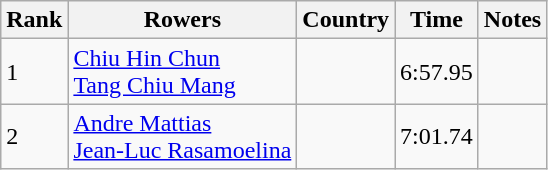<table class="wikitable">
<tr>
<th>Rank</th>
<th>Rowers</th>
<th>Country</th>
<th>Time</th>
<th>Notes</th>
</tr>
<tr>
<td>1</td>
<td><a href='#'>Chiu Hin Chun</a><br><a href='#'>Tang Chiu Mang</a></td>
<td></td>
<td>6:57.95</td>
<td></td>
</tr>
<tr>
<td>2</td>
<td><a href='#'>Andre Mattias</a><br><a href='#'>Jean-Luc Rasamoelina</a></td>
<td></td>
<td>7:01.74</td>
<td></td>
</tr>
</table>
